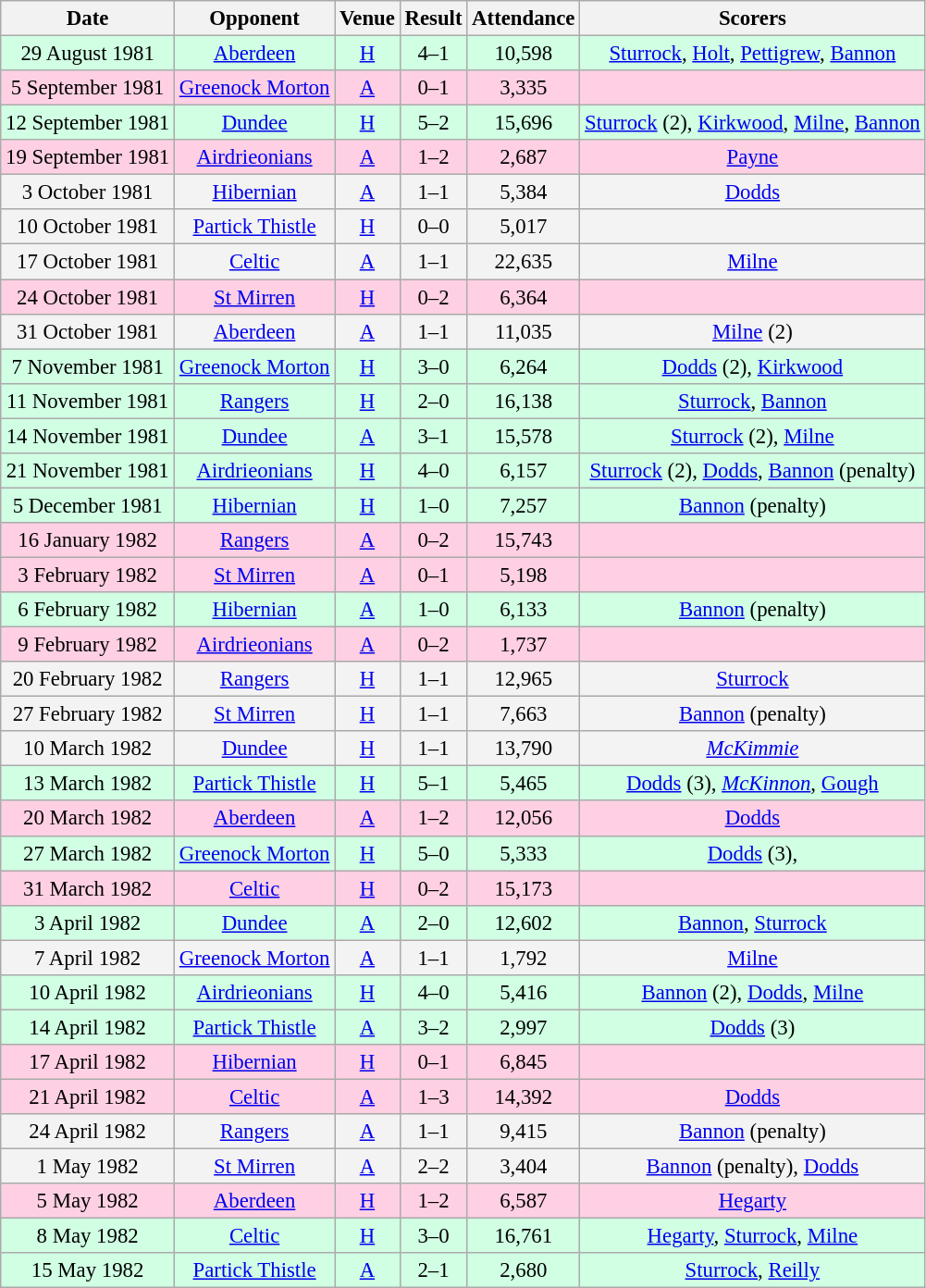<table class="wikitable sortable" style="font-size:95%; text-align:center">
<tr>
<th>Date</th>
<th>Opponent</th>
<th>Venue</th>
<th>Result</th>
<th>Attendance</th>
<th>Scorers</th>
</tr>
<tr bgcolor = "#d0ffe3">
<td>29 August 1981</td>
<td><a href='#'>Aberdeen</a></td>
<td><a href='#'>H</a></td>
<td>4–1</td>
<td>10,598</td>
<td><a href='#'>Sturrock</a>, <a href='#'>Holt</a>, <a href='#'>Pettigrew</a>, <a href='#'>Bannon</a></td>
</tr>
<tr bgcolor = "#ffd0e3">
<td>5 September 1981</td>
<td><a href='#'>Greenock Morton</a></td>
<td><a href='#'>A</a></td>
<td>0–1</td>
<td>3,335</td>
<td></td>
</tr>
<tr bgcolor = "#d0ffe3">
<td>12 September 1981</td>
<td><a href='#'>Dundee</a></td>
<td><a href='#'>H</a></td>
<td>5–2</td>
<td>15,696</td>
<td><a href='#'>Sturrock</a> (2), <a href='#'>Kirkwood</a>, <a href='#'>Milne</a>, <a href='#'>Bannon</a></td>
</tr>
<tr bgcolor = "#ffd0e3">
<td>19 September 1981</td>
<td><a href='#'>Airdrieonians</a></td>
<td><a href='#'>A</a></td>
<td>1–2</td>
<td>2,687</td>
<td><a href='#'>Payne</a></td>
</tr>
<tr bgcolor = "#f3f3f3">
<td>3 October 1981</td>
<td><a href='#'>Hibernian</a></td>
<td><a href='#'>A</a></td>
<td>1–1</td>
<td>5,384</td>
<td><a href='#'>Dodds</a></td>
</tr>
<tr bgcolor = "#f3f3f3">
<td>10 October 1981</td>
<td><a href='#'>Partick Thistle</a></td>
<td><a href='#'>H</a></td>
<td>0–0</td>
<td>5,017</td>
<td></td>
</tr>
<tr bgcolor = "#f3f3f3">
<td>17 October 1981</td>
<td><a href='#'>Celtic</a></td>
<td><a href='#'>A</a></td>
<td>1–1</td>
<td>22,635</td>
<td><a href='#'>Milne</a></td>
</tr>
<tr bgcolor = "#ffd0e3">
<td>24 October 1981</td>
<td><a href='#'>St Mirren</a></td>
<td><a href='#'>H</a></td>
<td>0–2</td>
<td>6,364</td>
<td></td>
</tr>
<tr bgcolor = "#f3f3f3">
<td>31 October 1981</td>
<td><a href='#'>Aberdeen</a></td>
<td><a href='#'>A</a></td>
<td>1–1</td>
<td>11,035</td>
<td><a href='#'>Milne</a> (2)</td>
</tr>
<tr bgcolor = "#d0ffe3">
<td>7 November 1981</td>
<td><a href='#'>Greenock Morton</a></td>
<td><a href='#'>H</a></td>
<td>3–0</td>
<td>6,264</td>
<td><a href='#'>Dodds</a> (2), <a href='#'>Kirkwood</a></td>
</tr>
<tr bgcolor = "#d0ffe3">
<td>11 November 1981</td>
<td><a href='#'>Rangers</a></td>
<td><a href='#'>H</a></td>
<td>2–0</td>
<td>16,138</td>
<td><a href='#'>Sturrock</a>, <a href='#'>Bannon</a></td>
</tr>
<tr bgcolor = "#d0ffe3">
<td>14 November 1981</td>
<td><a href='#'>Dundee</a></td>
<td><a href='#'>A</a></td>
<td>3–1</td>
<td>15,578</td>
<td><a href='#'>Sturrock</a> (2), <a href='#'>Milne</a></td>
</tr>
<tr bgcolor = "#d0ffe3">
<td>21 November 1981</td>
<td><a href='#'>Airdrieonians</a></td>
<td><a href='#'>H</a></td>
<td>4–0</td>
<td>6,157</td>
<td><a href='#'>Sturrock</a> (2), <a href='#'>Dodds</a>, <a href='#'>Bannon</a> (penalty)</td>
</tr>
<tr bgcolor = "#d0ffe3">
<td>5 December 1981</td>
<td><a href='#'>Hibernian</a></td>
<td><a href='#'>H</a></td>
<td>1–0</td>
<td>7,257</td>
<td><a href='#'>Bannon</a> (penalty)</td>
</tr>
<tr bgcolor = "#ffd0e3">
<td>16 January 1982</td>
<td><a href='#'>Rangers</a></td>
<td><a href='#'>A</a></td>
<td>0–2</td>
<td>15,743</td>
<td></td>
</tr>
<tr bgcolor = "#ffd0e3">
<td>3 February 1982</td>
<td><a href='#'>St Mirren</a></td>
<td><a href='#'>A</a></td>
<td>0–1</td>
<td>5,198</td>
<td></td>
</tr>
<tr bgcolor = "#d0ffe3">
<td>6 February 1982</td>
<td><a href='#'>Hibernian</a></td>
<td><a href='#'>A</a></td>
<td>1–0</td>
<td>6,133</td>
<td><a href='#'>Bannon</a> (penalty)</td>
</tr>
<tr bgcolor = "#ffd0e3">
<td>9 February 1982</td>
<td><a href='#'>Airdrieonians</a></td>
<td><a href='#'>A</a></td>
<td>0–2</td>
<td>1,737</td>
<td></td>
</tr>
<tr bgcolor = "#f3f3f3">
<td>20 February 1982</td>
<td><a href='#'>Rangers</a></td>
<td><a href='#'>H</a></td>
<td>1–1</td>
<td>12,965</td>
<td><a href='#'>Sturrock</a></td>
</tr>
<tr bgcolor = "#f3f3f3">
<td>27 February 1982</td>
<td><a href='#'>St Mirren</a></td>
<td><a href='#'>H</a></td>
<td>1–1</td>
<td>7,663</td>
<td><a href='#'>Bannon</a> (penalty)</td>
</tr>
<tr bgcolor = "#f3f3f3">
<td>10 March 1982</td>
<td><a href='#'>Dundee</a></td>
<td><a href='#'>H</a></td>
<td>1–1</td>
<td>13,790</td>
<td><em><a href='#'>McKimmie</a></em></td>
</tr>
<tr bgcolor = "#d0ffe3">
<td>13 March 1982</td>
<td><a href='#'>Partick Thistle</a></td>
<td><a href='#'>H</a></td>
<td>5–1</td>
<td>5,465</td>
<td><a href='#'>Dodds</a> (3), <em><a href='#'>McKinnon</a></em>, <a href='#'>Gough</a></td>
</tr>
<tr bgcolor = "#ffd0e3">
<td>20 March 1982</td>
<td><a href='#'>Aberdeen</a></td>
<td><a href='#'>A</a></td>
<td>1–2</td>
<td>12,056</td>
<td><a href='#'>Dodds</a></td>
</tr>
<tr bgcolor = "#d0ffe3">
<td>27 March 1982</td>
<td><a href='#'>Greenock Morton</a></td>
<td><a href='#'>H</a></td>
<td>5–0</td>
<td>5,333</td>
<td><a href='#'>Dodds</a> (3),</td>
</tr>
<tr bgcolor = "#ffd0e3">
<td>31 March 1982</td>
<td><a href='#'>Celtic</a></td>
<td><a href='#'>H</a></td>
<td>0–2</td>
<td>15,173</td>
<td></td>
</tr>
<tr bgcolor = "#d0ffe3">
<td>3 April 1982</td>
<td><a href='#'>Dundee</a></td>
<td><a href='#'>A</a></td>
<td>2–0</td>
<td>12,602</td>
<td><a href='#'>Bannon</a>, <a href='#'>Sturrock</a></td>
</tr>
<tr bgcolor = "#f3f3f3">
<td>7 April 1982</td>
<td><a href='#'>Greenock Morton</a></td>
<td><a href='#'>A</a></td>
<td>1–1</td>
<td>1,792</td>
<td><a href='#'>Milne</a></td>
</tr>
<tr bgcolor = "#d0ffe3">
<td>10 April 1982</td>
<td><a href='#'>Airdrieonians</a></td>
<td><a href='#'>H</a></td>
<td>4–0</td>
<td>5,416</td>
<td><a href='#'>Bannon</a> (2), <a href='#'>Dodds</a>, <a href='#'>Milne</a></td>
</tr>
<tr bgcolor = "#d0ffe3">
<td>14 April 1982</td>
<td><a href='#'>Partick Thistle</a></td>
<td><a href='#'>A</a></td>
<td>3–2</td>
<td>2,997</td>
<td><a href='#'>Dodds</a> (3)</td>
</tr>
<tr bgcolor = "#ffd0e3">
<td>17 April 1982</td>
<td><a href='#'>Hibernian</a></td>
<td><a href='#'>H</a></td>
<td>0–1</td>
<td>6,845</td>
<td></td>
</tr>
<tr bgcolor = "#ffd0e3">
<td>21 April 1982</td>
<td><a href='#'>Celtic</a></td>
<td><a href='#'>A</a></td>
<td>1–3</td>
<td>14,392</td>
<td><a href='#'>Dodds</a></td>
</tr>
<tr bgcolor = "#f3f3f3">
<td>24 April 1982</td>
<td><a href='#'>Rangers</a></td>
<td><a href='#'>A</a></td>
<td>1–1</td>
<td>9,415</td>
<td><a href='#'>Bannon</a> (penalty)</td>
</tr>
<tr bgcolor = "#f3f3f3">
<td>1 May 1982</td>
<td><a href='#'>St Mirren</a></td>
<td><a href='#'>A</a></td>
<td>2–2</td>
<td>3,404</td>
<td><a href='#'>Bannon</a> (penalty), <a href='#'>Dodds</a></td>
</tr>
<tr bgcolor = "#ffd0e3">
<td>5 May 1982</td>
<td><a href='#'>Aberdeen</a></td>
<td><a href='#'>H</a></td>
<td>1–2</td>
<td>6,587</td>
<td><a href='#'>Hegarty</a></td>
</tr>
<tr bgcolor = "#d0ffe3">
<td>8 May 1982</td>
<td><a href='#'>Celtic</a></td>
<td><a href='#'>H</a></td>
<td>3–0</td>
<td>16,761</td>
<td><a href='#'>Hegarty</a>, <a href='#'>Sturrock</a>, <a href='#'>Milne</a></td>
</tr>
<tr bgcolor = "#d0ffe3">
<td>15 May 1982</td>
<td><a href='#'>Partick Thistle</a></td>
<td><a href='#'>A</a></td>
<td>2–1</td>
<td>2,680</td>
<td><a href='#'>Sturrock</a>, <a href='#'>Reilly</a></td>
</tr>
</table>
